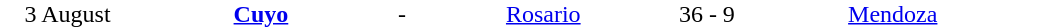<table table width=700>
<tr>
<td width=700 valign="top"><br><table border=0 cellspacing=0 cellpadding=0 style="font-size: 100%; border-collapse: collapse;" width=100%>
<tr bgcolor="#CADFF0">
<td style="font-size:100%"; align="center" colspan="6"></td>
</tr>
<tr align=center bgcolor=#FFFFFF>
<td width=90>3 August</td>
<td width=170><strong><a href='#'>Cuyo</a></strong></td>
<td width=20>-</td>
<td width=170><a href='#'>Rosario</a></td>
<td width=50>36 - 9</td>
<td width=200><a href='#'>Mendoza</a></td>
</tr>
</table>
</td>
</tr>
</table>
